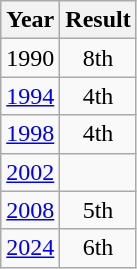<table class="wikitable" style="text-align:center">
<tr>
<th>Year</th>
<th>Result</th>
</tr>
<tr>
<td>1990</td>
<td>8th</td>
</tr>
<tr>
<td><a href='#'>1994</a></td>
<td>4th</td>
</tr>
<tr>
<td><a href='#'>1998</a></td>
<td>4th</td>
</tr>
<tr>
<td><a href='#'>2002</a></td>
<td></td>
</tr>
<tr>
<td><a href='#'>2008</a></td>
<td>5th</td>
</tr>
<tr>
<td><a href='#'>2024</a></td>
<td>6th</td>
</tr>
</table>
